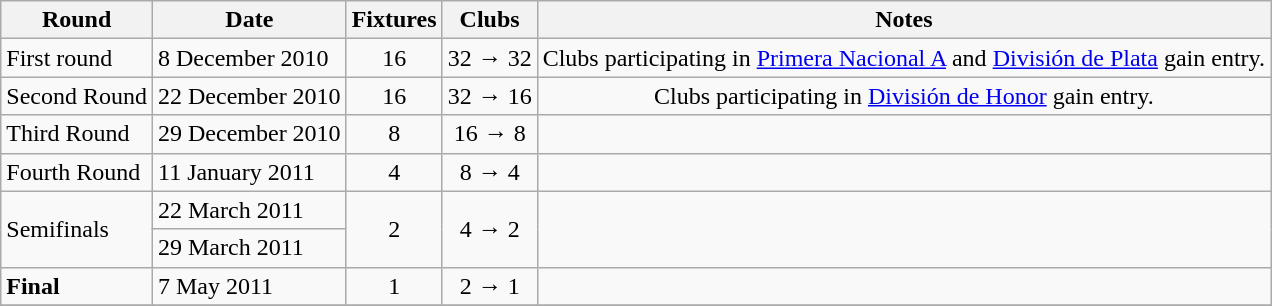<table class="wikitable">
<tr>
<th>Round</th>
<th>Date</th>
<th>Fixtures</th>
<th>Clubs</th>
<th>Notes</th>
</tr>
<tr>
<td>First round</td>
<td>8 December 2010</td>
<td align="center">16</td>
<td align="center">32 → 32</td>
<td align="center">Clubs participating in <a href='#'>Primera Nacional A</a> and <a href='#'>División de Plata</a> gain entry.</td>
</tr>
<tr>
<td>Second Round</td>
<td>22 December 2010</td>
<td align="center">16</td>
<td align="center">32 → 16</td>
<td align="center">Clubs participating in <a href='#'>División de Honor</a> gain entry.</td>
</tr>
<tr>
<td>Third Round</td>
<td>29 December 2010</td>
<td align="center">8</td>
<td align="center">16 → 8</td>
<td></td>
</tr>
<tr>
<td>Fourth Round</td>
<td>11 January 2011</td>
<td align="center">4</td>
<td align="center">8 → 4</td>
<td></td>
</tr>
<tr>
<td rowspan="2">Semifinals</td>
<td>22 March 2011</td>
<td rowspan="2" align="center">2</td>
<td rowspan="2" align="center">4 → 2</td>
<td rowspan="2" align="center"></td>
</tr>
<tr>
<td>29 March 2011</td>
</tr>
<tr>
<td><strong>Final</strong></td>
<td>7 May 2011</td>
<td align="center">1</td>
<td align="center">2 → 1</td>
<td align="center"></td>
</tr>
<tr>
</tr>
</table>
